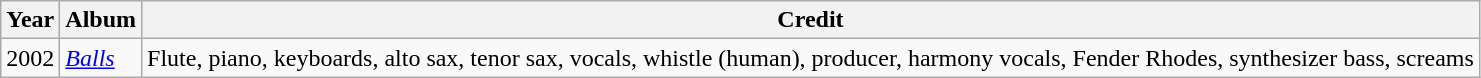<table class="wikitable">
<tr>
<th>Year</th>
<th>Album</th>
<th>Credit</th>
</tr>
<tr>
<td>2002</td>
<td><em><a href='#'>Balls</a></em></td>
<td>Flute, piano, keyboards, alto sax, tenor sax, vocals, whistle (human), producer, harmony vocals, Fender Rhodes, synthesizer bass, screams</td>
</tr>
</table>
